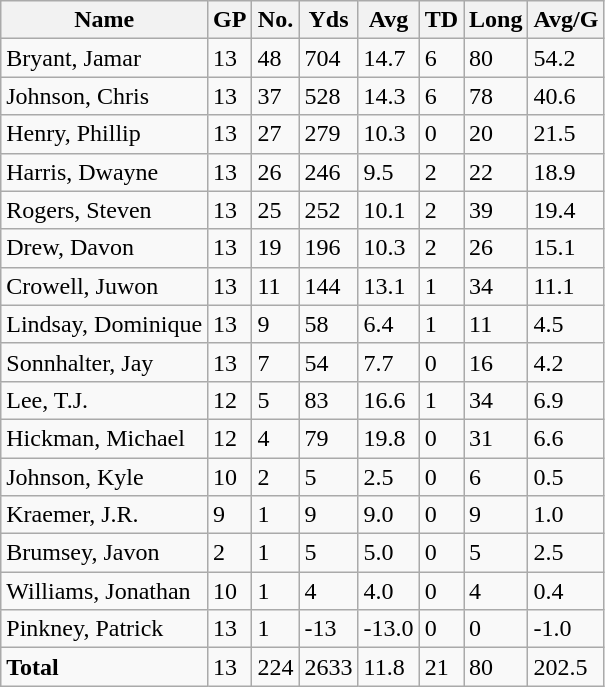<table class="wikitable" style="white-space:nowrap;">
<tr>
<th>Name</th>
<th>GP</th>
<th>No.</th>
<th>Yds</th>
<th>Avg</th>
<th>TD</th>
<th>Long</th>
<th>Avg/G</th>
</tr>
<tr>
<td>Bryant, Jamar</td>
<td>13</td>
<td>48</td>
<td>704</td>
<td>14.7</td>
<td>6</td>
<td>80</td>
<td>54.2</td>
</tr>
<tr>
<td>Johnson, Chris</td>
<td>13</td>
<td>37</td>
<td>528</td>
<td>14.3</td>
<td>6</td>
<td>78</td>
<td>40.6</td>
</tr>
<tr>
<td>Henry, Phillip</td>
<td>13</td>
<td>27</td>
<td>279</td>
<td>10.3</td>
<td>0</td>
<td>20</td>
<td>21.5</td>
</tr>
<tr>
<td>Harris, Dwayne</td>
<td>13</td>
<td>26</td>
<td>246</td>
<td>9.5</td>
<td>2</td>
<td>22</td>
<td>18.9</td>
</tr>
<tr>
<td>Rogers, Steven</td>
<td>13</td>
<td>25</td>
<td>252</td>
<td>10.1</td>
<td>2</td>
<td>39</td>
<td>19.4</td>
</tr>
<tr>
<td>Drew, Davon</td>
<td>13</td>
<td>19</td>
<td>196</td>
<td>10.3</td>
<td>2</td>
<td>26</td>
<td>15.1</td>
</tr>
<tr>
<td>Crowell, Juwon</td>
<td>13</td>
<td>11</td>
<td>144</td>
<td>13.1</td>
<td>1</td>
<td>34</td>
<td>11.1</td>
</tr>
<tr>
<td>Lindsay, Dominique</td>
<td>13</td>
<td>9</td>
<td>58</td>
<td>6.4</td>
<td>1</td>
<td>11</td>
<td>4.5</td>
</tr>
<tr>
<td>Sonnhalter, Jay</td>
<td>13</td>
<td>7</td>
<td>54</td>
<td>7.7</td>
<td>0</td>
<td>16</td>
<td>4.2</td>
</tr>
<tr>
<td>Lee, T.J.</td>
<td>12</td>
<td>5</td>
<td>83</td>
<td>16.6</td>
<td>1</td>
<td>34</td>
<td>6.9</td>
</tr>
<tr>
<td>Hickman, Michael</td>
<td>12</td>
<td>4</td>
<td>79</td>
<td>19.8</td>
<td>0</td>
<td>31</td>
<td>6.6</td>
</tr>
<tr>
<td>Johnson, Kyle</td>
<td>10</td>
<td>2</td>
<td>5</td>
<td>2.5</td>
<td>0</td>
<td>6</td>
<td>0.5</td>
</tr>
<tr>
<td>Kraemer, J.R.</td>
<td>9</td>
<td>1</td>
<td>9</td>
<td>9.0</td>
<td>0</td>
<td>9</td>
<td>1.0</td>
</tr>
<tr>
<td>Brumsey, Javon</td>
<td>2</td>
<td>1</td>
<td>5</td>
<td>5.0</td>
<td>0</td>
<td>5</td>
<td>2.5</td>
</tr>
<tr>
<td>Williams, Jonathan</td>
<td>10</td>
<td>1</td>
<td>4</td>
<td>4.0</td>
<td>0</td>
<td>4</td>
<td>0.4</td>
</tr>
<tr>
<td>Pinkney, Patrick</td>
<td>13</td>
<td>1</td>
<td>-13</td>
<td>-13.0</td>
<td>0</td>
<td>0</td>
<td>-1.0</td>
</tr>
<tr>
<td><strong>Total</strong></td>
<td>13</td>
<td>224</td>
<td>2633</td>
<td>11.8</td>
<td>21</td>
<td>80</td>
<td>202.5</td>
</tr>
</table>
